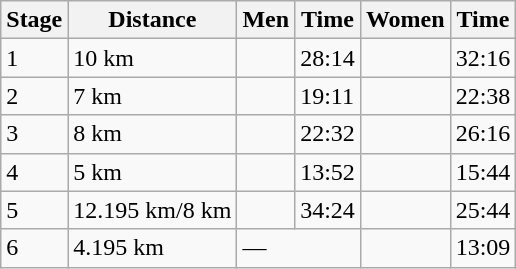<table class = "wikitable">
<tr>
<th>Stage</th>
<th>Distance</th>
<th>Men</th>
<th>Time</th>
<th>Women</th>
<th>Time</th>
</tr>
<tr>
<td>1</td>
<td>10 km</td>
<td></td>
<td>28:14</td>
<td></td>
<td>32:16</td>
</tr>
<tr>
<td>2</td>
<td>7 km</td>
<td></td>
<td>19:11</td>
<td></td>
<td>22:38</td>
</tr>
<tr>
<td>3</td>
<td>8 km</td>
<td></td>
<td>22:32</td>
<td></td>
<td>26:16</td>
</tr>
<tr>
<td>4</td>
<td>5 km</td>
<td></td>
<td>13:52</td>
<td></td>
<td>15:44</td>
</tr>
<tr>
<td>5</td>
<td>12.195 km/8 km</td>
<td></td>
<td>34:24</td>
<td></td>
<td>25:44</td>
</tr>
<tr>
<td>6</td>
<td>4.195 km</td>
<td colspan=2>—</td>
<td></td>
<td>13:09</td>
</tr>
</table>
